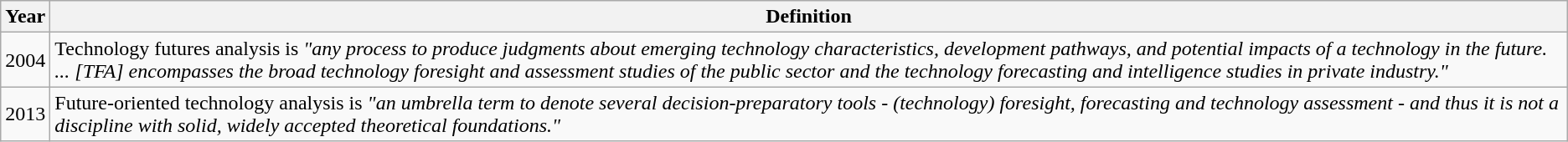<table class="wikitable sortable">
<tr>
<th>Year</th>
<th>Definition</th>
</tr>
<tr>
<td>2004</td>
<td>Technology futures analysis is <em>"any process to produce judgments about emerging technology characteristics, development pathways, and potential impacts of a technology in the future. ... [TFA] encompasses the broad technology foresight and assessment studies of the public sector and the technology forecasting and intelligence studies in private industry."</em></td>
</tr>
<tr>
<td>2013</td>
<td>Future-oriented technology analysis is <em>"an umbrella term to denote several decision-preparatory tools - (technology) foresight, forecasting and technology assessment - and thus it is not a discipline with solid, widely accepted theoretical foundations."</em></td>
</tr>
</table>
